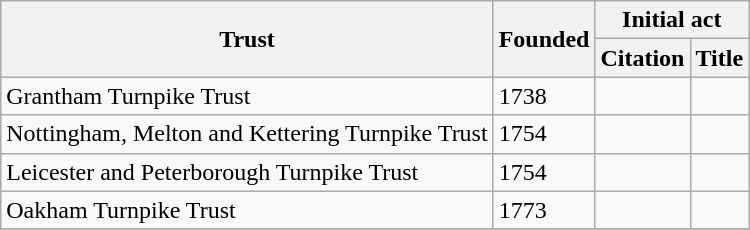<table class="wikitable sortable">
<tr>
<th rowspan=2>Trust</th>
<th rowspan=2>Founded</th>
<th colspan=2>Initial act</th>
</tr>
<tr>
<th>Citation</th>
<th>Title</th>
</tr>
<tr>
<td>Grantham Turnpike Trust</td>
<td>1738</td>
<td></td>
<td></td>
</tr>
<tr>
<td>Nottingham, Melton and Kettering Turnpike Trust</td>
<td>1754</td>
<td></td>
<td></td>
</tr>
<tr>
<td>Leicester and Peterborough Turnpike Trust</td>
<td>1754</td>
<td></td>
<td></td>
</tr>
<tr>
<td>Oakham Turnpike Trust</td>
<td>1773</td>
<td></td>
<td></td>
</tr>
<tr>
</tr>
</table>
